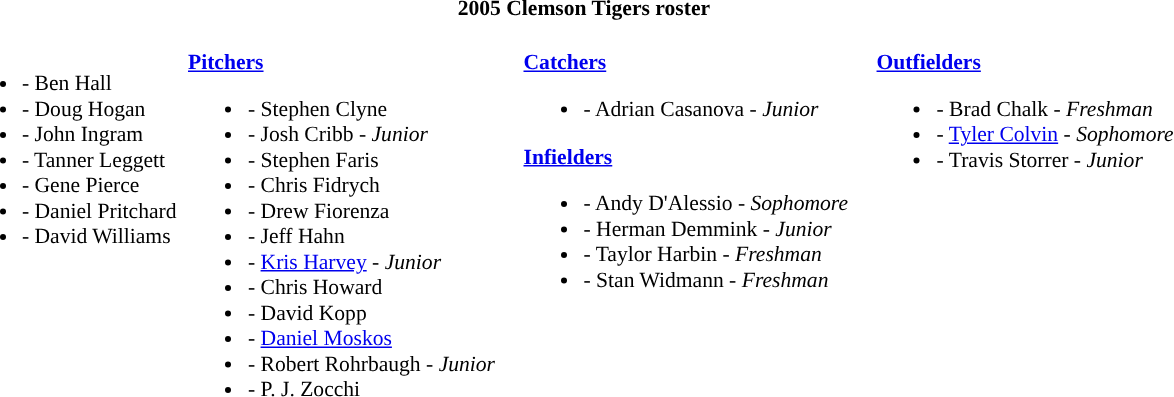<table class="toccolours" style="border-collapse:collapse; font-size:90%;">
<tr>
<th colspan="9">2005 Clemson Tigers roster</th>
</tr>
<tr>
</tr>
<tr>
<td width="03"> </td>
<td valign="top"><br><ul><li>- Ben Hall</li><li>- Doug Hogan</li><li>- John Ingram</li><li>- Tanner Leggett</li><li>- Gene Pierce</li><li>- Daniel Pritchard</li><li>- David Williams</li></ul></td>
<td width="03"> </td>
<td valign="top"><br><strong><a href='#'>Pitchers</a></strong><ul><li>- Stephen Clyne</li><li>- Josh Cribb - <em>Junior</em></li><li>- Stephen Faris</li><li>- Chris Fidrych</li><li>- Drew Fiorenza</li><li>- Jeff Hahn</li><li>- <a href='#'>Kris Harvey</a> - <em>Junior</em></li><li>- Chris Howard</li><li>- David Kopp</li><li>- <a href='#'>Daniel Moskos</a></li><li>- Robert Rohrbaugh - <em>Junior</em></li><li>- P. J. Zocchi</li></ul></td>
<td width="15"> </td>
<td valign="top"><br><strong><a href='#'>Catchers</a></strong><ul><li>- Adrian Casanova - <em>Junior</em></li></ul><strong><a href='#'>Infielders</a></strong><ul><li>- Andy D'Alessio - <em>Sophomore</em></li><li>- Herman Demmink - <em>Junior</em></li><li>- Taylor Harbin - <em>Freshman</em></li><li>- Stan Widmann - <em>Freshman</em></li></ul></td>
<td width="15"> </td>
<td valign="top"><br><strong><a href='#'>Outfielders</a></strong><ul><li>- Brad Chalk - <em>Freshman</em></li><li>- <a href='#'>Tyler Colvin</a> - <em>Sophomore</em></li><li>- Travis Storrer - <em>Junior</em></li></ul></td>
<td width="25"> </td>
</tr>
</table>
